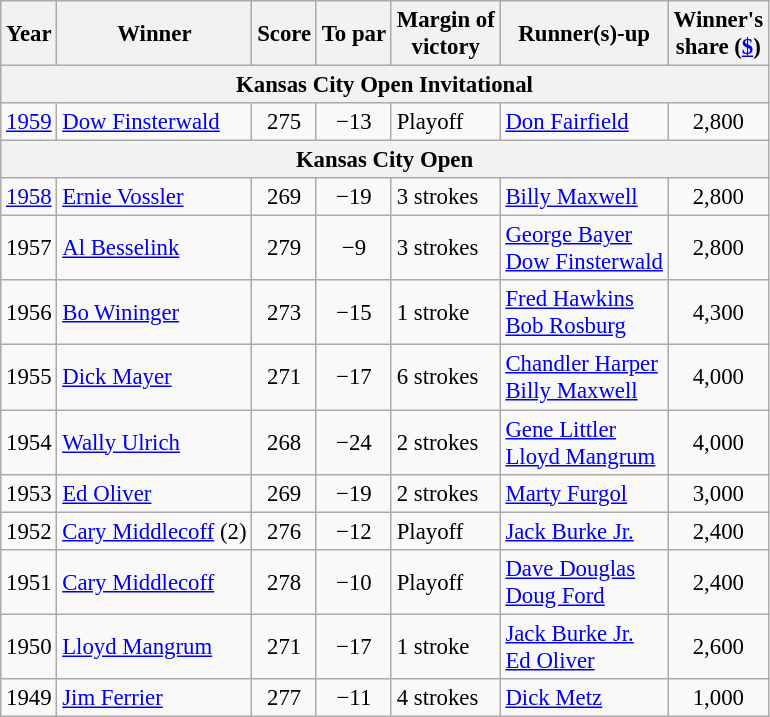<table class="wikitable" style="font-size:95%">
<tr>
<th>Year</th>
<th>Winner</th>
<th>Score</th>
<th>To par</th>
<th>Margin of<br>victory</th>
<th>Runner(s)-up</th>
<th>Winner's<br>share (<a href='#'>$</a>)</th>
</tr>
<tr>
<th colspan=8>Kansas City Open Invitational</th>
</tr>
<tr>
<td><a href='#'>1959</a></td>
<td> <a href='#'>Dow Finsterwald</a></td>
<td align=center>275</td>
<td align=center>−13</td>
<td>Playoff</td>
<td> <a href='#'>Don Fairfield</a></td>
<td align=center>2,800</td>
</tr>
<tr>
<th colspan=8>Kansas City Open</th>
</tr>
<tr>
<td><a href='#'>1958</a></td>
<td> <a href='#'>Ernie Vossler</a></td>
<td align=center>269</td>
<td align=center>−19</td>
<td>3 strokes</td>
<td> <a href='#'>Billy Maxwell</a></td>
<td align=center>2,800</td>
</tr>
<tr>
<td>1957</td>
<td> <a href='#'>Al Besselink</a></td>
<td align=center>279</td>
<td align=center>−9</td>
<td>3 strokes</td>
<td> <a href='#'>George Bayer</a><br> <a href='#'>Dow Finsterwald</a></td>
<td align=center>2,800</td>
</tr>
<tr>
<td>1956</td>
<td> <a href='#'>Bo Wininger</a></td>
<td align=center>273</td>
<td align=center>−15</td>
<td>1 stroke</td>
<td> <a href='#'>Fred Hawkins</a><br> <a href='#'>Bob Rosburg</a></td>
<td align=center>4,300</td>
</tr>
<tr>
<td>1955</td>
<td> <a href='#'>Dick Mayer</a></td>
<td align=center>271</td>
<td align=center>−17</td>
<td>6 strokes</td>
<td> <a href='#'>Chandler Harper</a><br> <a href='#'>Billy Maxwell</a></td>
<td align=center>4,000</td>
</tr>
<tr>
<td>1954</td>
<td> <a href='#'>Wally Ulrich</a></td>
<td align=center>268</td>
<td align=center>−24</td>
<td>2 strokes</td>
<td> <a href='#'>Gene Littler</a><br> <a href='#'>Lloyd Mangrum</a></td>
<td align=center>4,000</td>
</tr>
<tr>
<td>1953</td>
<td> <a href='#'>Ed Oliver</a></td>
<td align=center>269</td>
<td align=center>−19</td>
<td>2 strokes</td>
<td> <a href='#'>Marty Furgol</a></td>
<td align=center>3,000</td>
</tr>
<tr>
<td>1952</td>
<td> <a href='#'>Cary Middlecoff</a> (2)</td>
<td align=center>276</td>
<td align=center>−12</td>
<td>Playoff</td>
<td> <a href='#'>Jack Burke Jr.</a></td>
<td align=center>2,400</td>
</tr>
<tr>
<td>1951</td>
<td> <a href='#'>Cary Middlecoff</a></td>
<td align=center>278</td>
<td align=center>−10</td>
<td>Playoff</td>
<td> <a href='#'>Dave Douglas</a><br> <a href='#'>Doug Ford</a></td>
<td align=center>2,400</td>
</tr>
<tr>
<td>1950</td>
<td> <a href='#'>Lloyd Mangrum</a></td>
<td align=center>271</td>
<td align=center>−17</td>
<td>1 stroke</td>
<td> <a href='#'>Jack Burke Jr.</a><br> <a href='#'>Ed Oliver</a></td>
<td align=center>2,600</td>
</tr>
<tr>
<td>1949</td>
<td> <a href='#'>Jim Ferrier</a></td>
<td align=center>277</td>
<td align=center>−11</td>
<td>4 strokes</td>
<td> <a href='#'>Dick Metz</a></td>
<td align=center>1,000</td>
</tr>
</table>
